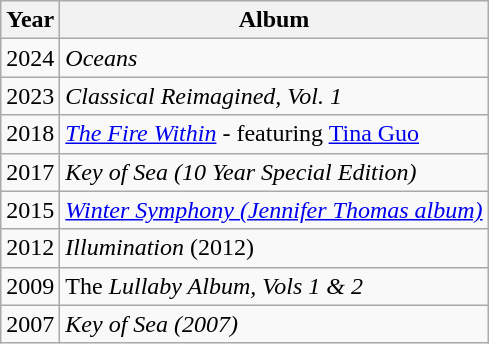<table class="wikitable">
<tr>
<th>Year</th>
<th>Album</th>
</tr>
<tr>
<td>2024</td>
<td><em>Oceans</em></td>
</tr>
<tr>
<td>2023</td>
<td><em>Classical Reimagined, Vol. 1</em></td>
</tr>
<tr>
<td>2018</td>
<td><em><a href='#'>The Fire Within</a></em> - featuring <a href='#'>Tina Guo</a></td>
</tr>
<tr>
<td>2017</td>
<td><em>Key of Sea (10 Year Special Edition)</em></td>
</tr>
<tr>
<td>2015</td>
<td><em><a href='#'>Winter Symphony (Jennifer Thomas album)</a></em></td>
</tr>
<tr>
<td>2012</td>
<td><em>Illumination</em> (2012)</td>
</tr>
<tr>
<td>2009</td>
<td>The <em>Lullaby Album, Vols 1 & 2</em></td>
</tr>
<tr>
<td>2007</td>
<td><em>Key of Sea (2007)</em></td>
</tr>
</table>
